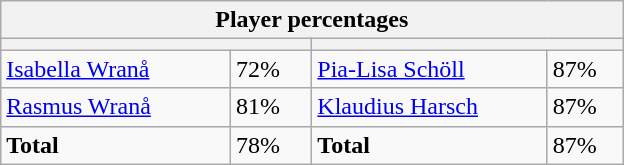<table class="wikitable">
<tr>
<th colspan=4 width=400>Player percentages</th>
</tr>
<tr>
<th colspan=2 width=200 style="white-space:nowrap;"></th>
<th colspan=2 width=200 style="white-space:nowrap;"></th>
</tr>
<tr>
<td><a href='#'>Isabella Wranå</a></td>
<td>72%</td>
<td><a href='#'>Pia-Lisa Schöll</a></td>
<td>87%</td>
</tr>
<tr>
<td><a href='#'>Rasmus Wranå</a></td>
<td>81%</td>
<td><a href='#'>Klaudius Harsch</a></td>
<td>87%</td>
</tr>
<tr>
<td><strong>Total</strong></td>
<td>78%</td>
<td><strong>Total</strong></td>
<td>87%</td>
</tr>
</table>
